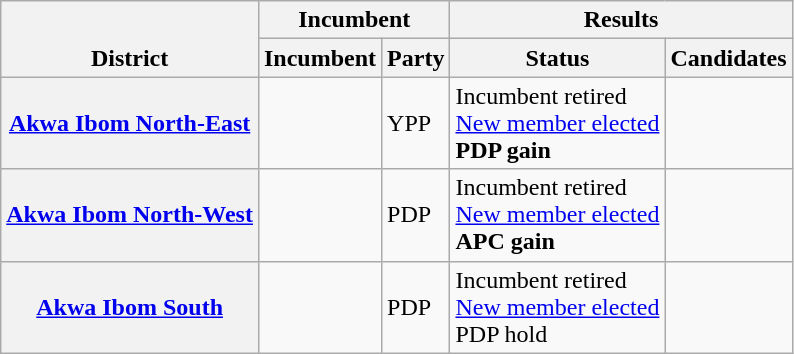<table class="wikitable sortable">
<tr valign=bottom>
<th rowspan=2>District</th>
<th colspan=2>Incumbent</th>
<th colspan=2>Results</th>
</tr>
<tr valign=bottom>
<th>Incumbent</th>
<th>Party</th>
<th>Status</th>
<th>Candidates</th>
</tr>
<tr>
<th><a href='#'>Akwa Ibom North-East</a></th>
<td></td>
<td>YPP</td>
<td>Incumbent retired<br><a href='#'>New member elected</a><br><strong>PDP gain</strong></td>
<td nowrap></td>
</tr>
<tr>
<th><a href='#'>Akwa Ibom North-West</a></th>
<td></td>
<td>PDP</td>
<td>Incumbent retired<br><a href='#'>New member elected</a><br><strong>APC gain</strong></td>
<td nowrap></td>
</tr>
<tr>
<th><a href='#'>Akwa Ibom South</a></th>
<td></td>
<td>PDP</td>
<td>Incumbent retired<br><a href='#'>New member elected</a><br>PDP hold</td>
<td nowrap></td>
</tr>
</table>
